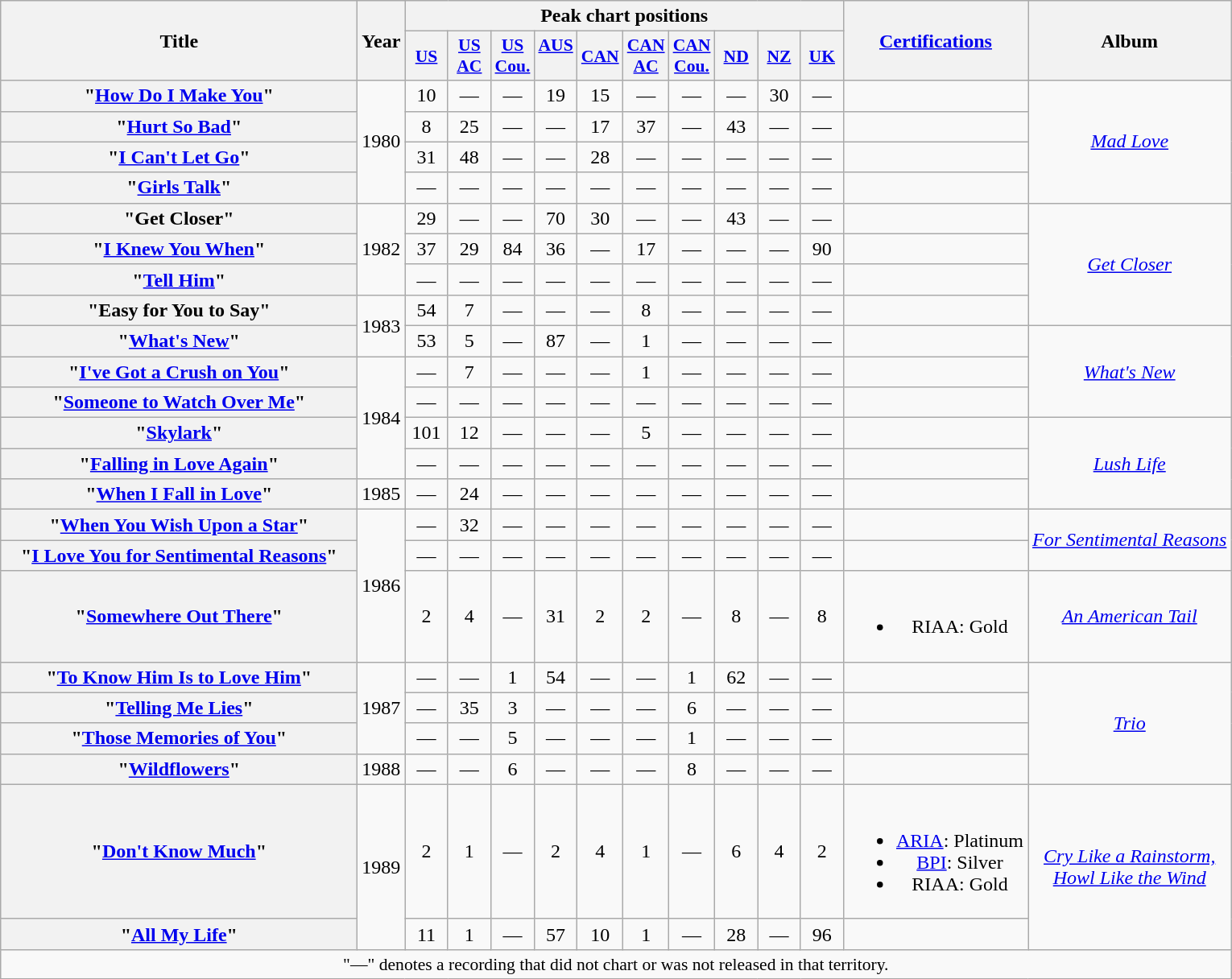<table class="wikitable plainrowheaders" style="text-align:center;" border="1">
<tr>
<th scope="col" rowspan="2" style="width:18em;">Title</th>
<th scope="col" rowspan="2">Year</th>
<th scope="col" colspan="10">Peak chart positions</th>
<th scope="col" rowspan="2"><a href='#'>Certifications</a></th>
<th scope="col" rowspan="2">Album</th>
</tr>
<tr>
<th scope="col" style="width:2em;font-size:90%;"><a href='#'>US</a><br></th>
<th scope="col" style="width:2em;font-size:90%;"><a href='#'>US<br>AC</a><br></th>
<th scope="col" style="width:2em;font-size:90%;"><a href='#'>US<br>Cou.</a><br></th>
<th scope="col" style="width:2em;font-size:90%;"><a href='#'>AUS</a><br><br></th>
<th scope="col" style="width:2em;font-size:90%;"><a href='#'>CAN</a><br></th>
<th scope="col" style="width:2em;font-size:90%;"><a href='#'>CAN<br>AC</a><br></th>
<th scope="col" style="width:2em;font-size:90%;"><a href='#'>CAN<br>Cou.</a><br></th>
<th scope="col" style="width:2em;font-size:90%;"><a href='#'>ND</a><br></th>
<th scope="col" style="width:2em;font-size:90%;"><a href='#'>NZ</a><br></th>
<th scope="col" style="width:2em;font-size:90%;"><a href='#'>UK</a><br></th>
</tr>
<tr>
<th scope="row">"<a href='#'>How Do I Make You</a>"</th>
<td rowspan="4">1980</td>
<td>10</td>
<td>—</td>
<td>—</td>
<td>19</td>
<td>15</td>
<td>—</td>
<td>—</td>
<td>—</td>
<td>30</td>
<td>—</td>
<td></td>
<td rowspan="4"><em><a href='#'>Mad Love</a></em></td>
</tr>
<tr>
<th scope="row">"<a href='#'>Hurt So Bad</a>"</th>
<td>8</td>
<td>25</td>
<td>—</td>
<td>—</td>
<td>17</td>
<td>37</td>
<td>—</td>
<td>43</td>
<td>—</td>
<td>—</td>
<td></td>
</tr>
<tr>
<th scope="row">"<a href='#'>I Can't Let Go</a>"</th>
<td>31</td>
<td>48</td>
<td>—</td>
<td>—</td>
<td>28</td>
<td>—</td>
<td>—</td>
<td>—</td>
<td>—</td>
<td>—</td>
<td></td>
</tr>
<tr>
<th scope="row">"<a href='#'>Girls Talk</a>"</th>
<td>—</td>
<td>—</td>
<td>—</td>
<td>—</td>
<td>—</td>
<td>—</td>
<td>—</td>
<td>—</td>
<td>—</td>
<td>—</td>
<td></td>
</tr>
<tr>
<th scope="row">"Get Closer"</th>
<td rowspan="3">1982</td>
<td>29</td>
<td>—</td>
<td>—</td>
<td>70</td>
<td>30</td>
<td>—</td>
<td>—</td>
<td>43</td>
<td>—</td>
<td>—</td>
<td></td>
<td rowspan="4"><em><a href='#'>Get Closer</a></em></td>
</tr>
<tr>
<th scope="row">"<a href='#'>I Knew You When</a>"</th>
<td>37</td>
<td>29</td>
<td>84</td>
<td>36</td>
<td>—</td>
<td>17</td>
<td>—</td>
<td>—</td>
<td>—</td>
<td>90</td>
<td></td>
</tr>
<tr>
<th scope="row">"<a href='#'>Tell Him</a>"</th>
<td>—</td>
<td>—</td>
<td>—</td>
<td>—</td>
<td>—</td>
<td>—</td>
<td>—</td>
<td>—</td>
<td>—</td>
<td>—</td>
<td></td>
</tr>
<tr>
<th scope="row">"Easy for You to Say"</th>
<td rowspan="2">1983</td>
<td>54</td>
<td>7</td>
<td>—</td>
<td>—</td>
<td>—</td>
<td>8</td>
<td>—</td>
<td>—</td>
<td>—</td>
<td>—</td>
<td></td>
</tr>
<tr>
<th scope="row">"<a href='#'>What's New</a>"</th>
<td>53</td>
<td>5</td>
<td>—</td>
<td>87</td>
<td>—</td>
<td>1</td>
<td>—</td>
<td>—</td>
<td>—</td>
<td>—</td>
<td></td>
<td rowspan="3"><em><a href='#'>What's New</a></em></td>
</tr>
<tr>
<th scope="row">"<a href='#'>I've Got a Crush on You</a>"</th>
<td rowspan="4">1984</td>
<td>—</td>
<td>7</td>
<td>—</td>
<td>—</td>
<td>—</td>
<td>1</td>
<td>—</td>
<td>—</td>
<td>—</td>
<td>—</td>
<td></td>
</tr>
<tr>
<th scope="row">"<a href='#'>Someone to Watch Over Me</a>"</th>
<td>—</td>
<td>—</td>
<td>—</td>
<td>—</td>
<td>—</td>
<td>—</td>
<td>—</td>
<td>—</td>
<td>—</td>
<td>—</td>
<td></td>
</tr>
<tr>
<th scope="row">"<a href='#'>Skylark</a>"</th>
<td>101</td>
<td>12</td>
<td>—</td>
<td>—</td>
<td>—</td>
<td>5</td>
<td>—</td>
<td>—</td>
<td>—</td>
<td>—</td>
<td></td>
<td rowspan="3"><em><a href='#'>Lush Life</a></em></td>
</tr>
<tr>
<th scope="row">"<a href='#'>Falling in Love Again</a>"</th>
<td>—</td>
<td>—</td>
<td>—</td>
<td>—</td>
<td>—</td>
<td>—</td>
<td>—</td>
<td>—</td>
<td>—</td>
<td>—</td>
<td></td>
</tr>
<tr>
<th scope="row">"<a href='#'>When I Fall in Love</a>"</th>
<td>1985</td>
<td>—</td>
<td>24</td>
<td>—</td>
<td>—</td>
<td>—</td>
<td>—</td>
<td>—</td>
<td>—</td>
<td>—</td>
<td>—</td>
<td></td>
</tr>
<tr>
<th scope="row">"<a href='#'>When You Wish Upon a Star</a>"</th>
<td rowspan="3">1986</td>
<td>—</td>
<td>32</td>
<td>—</td>
<td>—</td>
<td>—</td>
<td>—</td>
<td>—</td>
<td>—</td>
<td>—</td>
<td>—</td>
<td></td>
<td rowspan="2"><em><a href='#'>For Sentimental Reasons</a></em></td>
</tr>
<tr>
<th scope="row">"<a href='#'>I Love You for Sentimental Reasons</a>"</th>
<td>—</td>
<td>—</td>
<td>—</td>
<td>—</td>
<td>—</td>
<td>—</td>
<td>—</td>
<td>—</td>
<td>—</td>
<td>—</td>
<td></td>
</tr>
<tr>
<th scope="row">"<a href='#'>Somewhere Out There</a>"<br></th>
<td>2</td>
<td>4</td>
<td>—</td>
<td>31</td>
<td>2</td>
<td>2</td>
<td>—</td>
<td>8</td>
<td>—</td>
<td>8</td>
<td><br><ul><li>RIAA: Gold</li></ul></td>
<td><em><a href='#'>An American Tail</a></em></td>
</tr>
<tr>
<th scope="row">"<a href='#'>To Know Him Is to Love Him</a>"<br></th>
<td rowspan="3">1987</td>
<td>—</td>
<td>—</td>
<td>1</td>
<td>54</td>
<td>—</td>
<td>—</td>
<td>1</td>
<td>62</td>
<td>—</td>
<td>—</td>
<td></td>
<td rowspan="4"><em><a href='#'>Trio</a></em></td>
</tr>
<tr>
<th scope="row">"<a href='#'>Telling Me Lies</a>"<br></th>
<td>—</td>
<td>35</td>
<td>3</td>
<td>—</td>
<td>—</td>
<td>—</td>
<td>6</td>
<td>—</td>
<td>—</td>
<td>—</td>
<td></td>
</tr>
<tr>
<th scope="row">"<a href='#'>Those Memories of You</a>"<br></th>
<td>—</td>
<td>—</td>
<td>5</td>
<td>—</td>
<td>—</td>
<td>—</td>
<td>1</td>
<td>—</td>
<td>—</td>
<td>—</td>
<td></td>
</tr>
<tr>
<th scope="row">"<a href='#'>Wildflowers</a>"<br></th>
<td>1988</td>
<td>—</td>
<td>—</td>
<td>6</td>
<td>—</td>
<td>—</td>
<td>—</td>
<td>8</td>
<td>—</td>
<td>—</td>
<td>—</td>
<td></td>
</tr>
<tr>
<th scope="row">"<a href='#'>Don't Know Much</a>"<br></th>
<td rowspan="2">1989</td>
<td>2</td>
<td>1</td>
<td>—</td>
<td>2</td>
<td>4</td>
<td>1</td>
<td>—</td>
<td>6</td>
<td>4</td>
<td>2</td>
<td><br><ul><li><a href='#'>ARIA</a>: Platinum</li><li><a href='#'>BPI</a>: Silver</li><li>RIAA: Gold</li></ul></td>
<td rowspan="2"><em><a href='#'>Cry Like a Rainstorm,<br>Howl Like the Wind</a></em></td>
</tr>
<tr>
<th scope="row">"<a href='#'>All My Life</a>"<br></th>
<td>11</td>
<td>1</td>
<td>—</td>
<td>57</td>
<td>10</td>
<td>1</td>
<td>—</td>
<td>28</td>
<td>—</td>
<td>96</td>
<td></td>
</tr>
<tr>
<td colspan="14" style="font-size:90%">"—" denotes a recording that did not chart or was not released in that territory.</td>
</tr>
</table>
